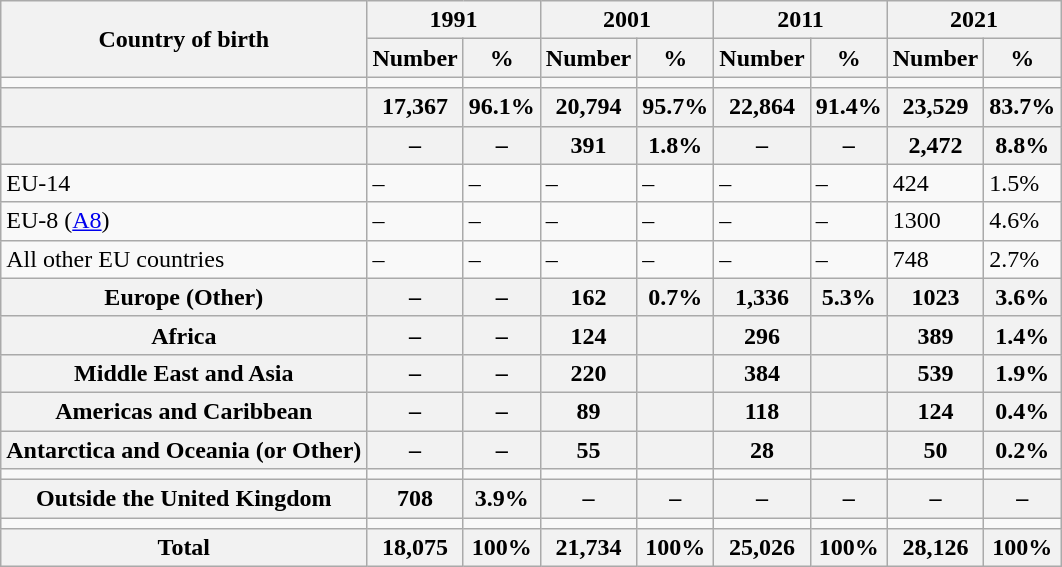<table class="wikitable sortable mw-collapsible mw-collapsed">
<tr>
<th rowspan="2">Country of birth</th>
<th colspan="2">1991</th>
<th colspan="2">2001</th>
<th colspan="2">2011</th>
<th colspan="2">2021</th>
</tr>
<tr>
<th>Number</th>
<th>%</th>
<th>Number</th>
<th>%</th>
<th>Number</th>
<th>%</th>
<th>Number</th>
<th>%</th>
</tr>
<tr>
<td></td>
<td></td>
<td></td>
<td></td>
<td></td>
<td></td>
<td></td>
<td></td>
<td></td>
</tr>
<tr>
<th></th>
<th>17,367</th>
<th>96.1%</th>
<th>20,794</th>
<th>95.7%</th>
<th>22,864</th>
<th>91.4%</th>
<th>23,529</th>
<th>83.7%</th>
</tr>
<tr>
<th></th>
<th>–</th>
<th>–</th>
<th>391</th>
<th>1.8%</th>
<th>–</th>
<th>–</th>
<th>2,472</th>
<th>8.8%</th>
</tr>
<tr>
<td>EU-14</td>
<td>–</td>
<td>–</td>
<td>–</td>
<td>–</td>
<td>–</td>
<td>–</td>
<td>424</td>
<td>1.5%</td>
</tr>
<tr>
<td>EU-8 (<a href='#'>A8</a>)</td>
<td>–</td>
<td>–</td>
<td>–</td>
<td>–</td>
<td>–</td>
<td>–</td>
<td>1300</td>
<td>4.6%</td>
</tr>
<tr>
<td>All other EU countries</td>
<td>–</td>
<td>–</td>
<td>–</td>
<td>–</td>
<td>–</td>
<td>–</td>
<td>748</td>
<td>2.7%</td>
</tr>
<tr>
<th>Europe (Other)</th>
<th>–</th>
<th>–</th>
<th>162</th>
<th>0.7%</th>
<th>1,336</th>
<th>5.3%</th>
<th>1023</th>
<th>3.6%</th>
</tr>
<tr>
<th>Africa</th>
<th>–</th>
<th>–</th>
<th>124</th>
<th></th>
<th>296</th>
<th></th>
<th>389</th>
<th>1.4%</th>
</tr>
<tr>
<th>Middle East and Asia</th>
<th>–</th>
<th>–</th>
<th>220</th>
<th></th>
<th>384</th>
<th></th>
<th>539</th>
<th>1.9%</th>
</tr>
<tr>
<th>Americas and Caribbean</th>
<th>–</th>
<th>–</th>
<th>89</th>
<th></th>
<th>118</th>
<th></th>
<th>124</th>
<th>0.4%</th>
</tr>
<tr>
<th>Antarctica and Oceania (or Other)</th>
<th>–</th>
<th>–</th>
<th>55</th>
<th></th>
<th>28</th>
<th></th>
<th>50</th>
<th>0.2%</th>
</tr>
<tr>
<td></td>
<td></td>
<td></td>
<td></td>
<td></td>
<td></td>
<td></td>
<td></td>
<td></td>
</tr>
<tr>
<th>Outside the United Kingdom</th>
<th>708</th>
<th>3.9%</th>
<th>–</th>
<th>–</th>
<th>–</th>
<th>–</th>
<th>–</th>
<th>–</th>
</tr>
<tr>
<td></td>
<td></td>
<td></td>
<td></td>
<td></td>
<td></td>
<td></td>
<td></td>
<td></td>
</tr>
<tr>
<th>Total</th>
<th>18,075</th>
<th>100%</th>
<th>21,734</th>
<th>100%</th>
<th>25,026</th>
<th>100%</th>
<th>28,126</th>
<th>100%</th>
</tr>
</table>
